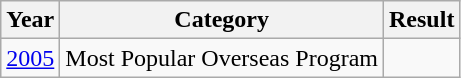<table class="wikitable">
<tr>
<th>Year</th>
<th>Category</th>
<th>Result</th>
</tr>
<tr>
<td><a href='#'>2005</a></td>
<td>Most Popular Overseas Program</td>
<td></td>
</tr>
</table>
